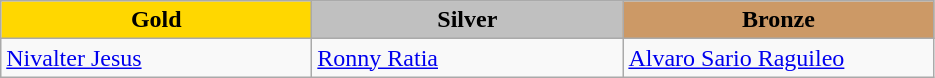<table class="wikitable" style="text-align:left">
<tr align="center">
<td width=200 bgcolor=gold><strong>Gold</strong></td>
<td width=200 bgcolor=silver><strong>Silver</strong></td>
<td width=200 bgcolor=CC9966><strong>Bronze</strong></td>
</tr>
<tr>
<td><a href='#'>Nivalter Jesus</a><br><em></em></td>
<td><a href='#'>Ronny Ratia</a><br><em></em></td>
<td><a href='#'>Alvaro Sario Raguileo</a><br><em></em></td>
</tr>
</table>
